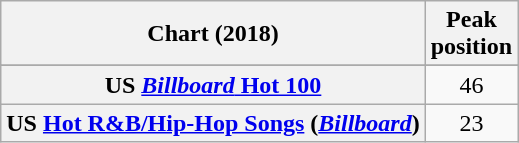<table class="wikitable sortable plainrowheaders" style="text-align:center">
<tr>
<th scope="col">Chart (2018)</th>
<th scope="col">Peak<br>position</th>
</tr>
<tr>
</tr>
<tr>
<th scope="row">US <a href='#'><em>Billboard</em> Hot 100</a></th>
<td>46</td>
</tr>
<tr>
<th scope="row">US <a href='#'>Hot R&B/Hip-Hop Songs</a> (<em><a href='#'>Billboard</a></em>)</th>
<td>23</td>
</tr>
</table>
